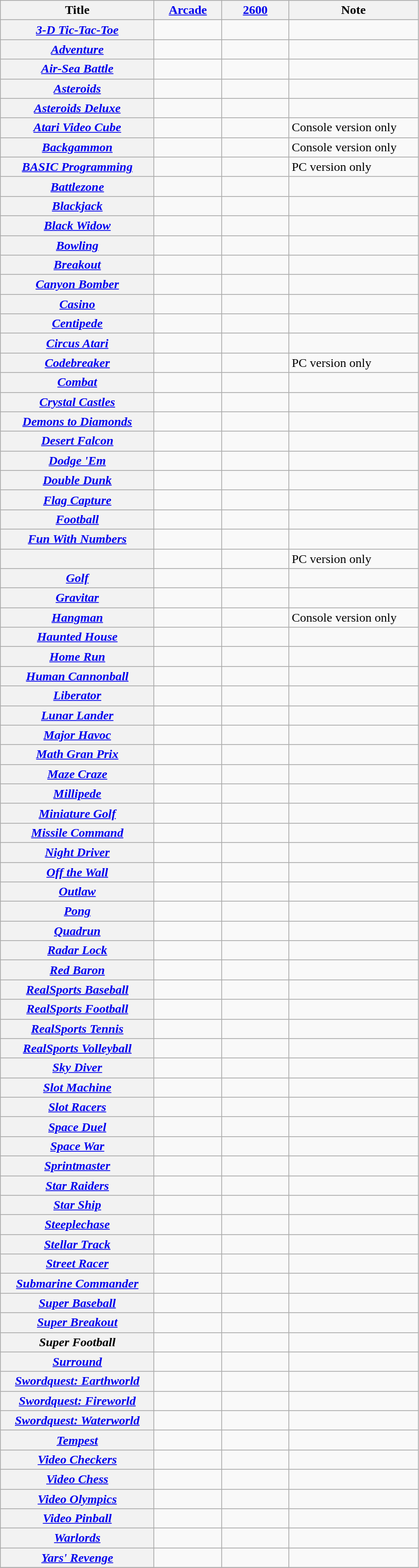<table class="wikitable sortable sticky-header">
<tr>
<th scope="col" style="width: 12em;">Title</th>
<th scope="col" style="width: 5em;"><a href='#'>Arcade</a></th>
<th scope="col" style="width: 5em;"><a href='#'>2600</a></th>
<th scope="col" style="width: 10em;">Note</th>
</tr>
<tr style="text-align:center;">
<th scope="row"><em><a href='#'>3-D Tic-Tac-Toe</a></em></th>
<td></td>
<td></td>
<td></td>
</tr>
<tr>
<th scope="row"><em><a href='#'>Adventure</a></em></th>
<td></td>
<td></td>
<td></td>
</tr>
<tr>
<th scope="row"><em><a href='#'>Air-Sea Battle</a></em></th>
<td></td>
<td></td>
<td></td>
</tr>
<tr>
<th scope="row"><em><a href='#'>Asteroids</a></em></th>
<td></td>
<td></td>
<td></td>
</tr>
<tr>
<th scope="row"><em><a href='#'>Asteroids Deluxe</a></em></th>
<td></td>
<td></td>
<td></td>
</tr>
<tr>
<th scope="row"><em><a href='#'>Atari Video Cube</a></em></th>
<td></td>
<td></td>
<td>Console version only</td>
</tr>
<tr>
<th scope="row"><em><a href='#'>Backgammon</a></em></th>
<td></td>
<td></td>
<td>Console version only</td>
</tr>
<tr>
<th scope="row"><em><a href='#'>BASIC Programming</a></em></th>
<td></td>
<td></td>
<td>PC version only</td>
</tr>
<tr>
<th scope="row"><em><a href='#'>Battlezone</a></em></th>
<td></td>
<td></td>
<td></td>
</tr>
<tr>
<th scope="row"><em><a href='#'>Blackjack</a></em></th>
<td></td>
<td></td>
<td></td>
</tr>
<tr>
<th scope="row"><em><a href='#'>Black Widow</a></em></th>
<td></td>
<td></td>
<td></td>
</tr>
<tr>
<th scope="row"><em><a href='#'>Bowling</a></em></th>
<td></td>
<td></td>
<td></td>
</tr>
<tr>
<th scope="row"><em><a href='#'>Breakout</a></em></th>
<td></td>
<td></td>
<td></td>
</tr>
<tr>
<th scope="row"><em><a href='#'>Canyon Bomber</a></em></th>
<td></td>
<td></td>
<td></td>
</tr>
<tr>
<th scope="row"><em><a href='#'>Casino</a></em></th>
<td></td>
<td></td>
<td></td>
</tr>
<tr>
<th scope="row"><em><a href='#'>Centipede</a></em></th>
<td></td>
<td></td>
<td></td>
</tr>
<tr>
<th scope="row"><em><a href='#'>Circus Atari</a></em></th>
<td></td>
<td></td>
<td></td>
</tr>
<tr>
<th scope="row"><em><a href='#'>Codebreaker</a></em></th>
<td></td>
<td></td>
<td>PC version only</td>
</tr>
<tr>
<th scope="row"><em><a href='#'>Combat</a></em></th>
<td></td>
<td></td>
<td></td>
</tr>
<tr>
<th scope="row"><em><a href='#'>Crystal Castles</a></em></th>
<td></td>
<td></td>
<td></td>
</tr>
<tr>
<th scope="row"><em><a href='#'>Demons to Diamonds</a></em></th>
<td></td>
<td></td>
<td></td>
</tr>
<tr>
<th scope="row"><em><a href='#'>Desert Falcon</a></em></th>
<td></td>
<td></td>
<td></td>
</tr>
<tr>
<th scope="row"><em><a href='#'>Dodge 'Em</a></em></th>
<td></td>
<td></td>
<td></td>
</tr>
<tr>
<th scope="row"><em><a href='#'>Double Dunk</a></em></th>
<td></td>
<td></td>
<td></td>
</tr>
<tr>
<th scope="row"><em><a href='#'>Flag Capture</a></em></th>
<td></td>
<td></td>
<td></td>
</tr>
<tr>
<th scope="row"><em><a href='#'>Football</a></em></th>
<td></td>
<td></td>
<td></td>
</tr>
<tr>
<th scope="row"><em><a href='#'>Fun With Numbers</a></em></th>
<td></td>
<td></td>
<td></td>
</tr>
<tr>
<th scope="row"></th>
<td></td>
<td></td>
<td>PC version only</td>
</tr>
<tr>
<th scope="row"><em><a href='#'>Golf</a></em></th>
<td></td>
<td></td>
<td></td>
</tr>
<tr>
<th scope="row"><em><a href='#'>Gravitar</a></em></th>
<td></td>
<td></td>
<td></td>
</tr>
<tr>
<th scope="row"><em><a href='#'>Hangman</a></em></th>
<td></td>
<td></td>
<td>Console version only</td>
</tr>
<tr>
<th scope="row"><em><a href='#'>Haunted House</a></em></th>
<td></td>
<td></td>
<td></td>
</tr>
<tr>
<th scope="row"><em><a href='#'>Home Run</a></em></th>
<td></td>
<td></td>
<td></td>
</tr>
<tr>
<th scope="row"><em><a href='#'>Human Cannonball</a></em></th>
<td></td>
<td></td>
<td></td>
</tr>
<tr>
<th scope="row"><em><a href='#'>Liberator</a></em></th>
<td></td>
<td></td>
<td></td>
</tr>
<tr>
<th scope="row"><em><a href='#'>Lunar Lander</a></em></th>
<td></td>
<td></td>
<td></td>
</tr>
<tr>
<th scope="row"><em><a href='#'>Major Havoc</a></em></th>
<td></td>
<td></td>
<td></td>
</tr>
<tr>
<th scope="row"><em><a href='#'>Math Gran Prix</a></em></th>
<td></td>
<td></td>
<td></td>
</tr>
<tr>
<th scope="row"><em><a href='#'>Maze Craze</a></em></th>
<td></td>
<td></td>
<td></td>
</tr>
<tr>
<th scope="row"><em><a href='#'>Millipede</a></em></th>
<td></td>
<td></td>
<td></td>
</tr>
<tr>
<th scope="row"><em><a href='#'>Miniature Golf</a></em></th>
<td></td>
<td></td>
<td></td>
</tr>
<tr>
<th scope="row"><em><a href='#'>Missile Command</a></em></th>
<td></td>
<td></td>
<td></td>
</tr>
<tr>
<th scope="row"><em><a href='#'>Night Driver</a></em></th>
<td></td>
<td></td>
<td></td>
</tr>
<tr>
<th scope="row"><em><a href='#'>Off the Wall</a></em></th>
<td></td>
<td></td>
<td></td>
</tr>
<tr>
<th scope="row"><em><a href='#'>Outlaw</a></em></th>
<td></td>
<td></td>
<td></td>
</tr>
<tr>
<th scope="row"><em><a href='#'>Pong</a></em></th>
<td></td>
<td></td>
<td></td>
</tr>
<tr>
<th scope="row"><em><a href='#'>Quadrun</a></em></th>
<td></td>
<td></td>
<td></td>
</tr>
<tr>
<th scope="row"><em><a href='#'>Radar Lock</a></em></th>
<td></td>
<td></td>
<td></td>
</tr>
<tr>
<th scope="row"><em><a href='#'>Red Baron</a></em></th>
<td></td>
<td></td>
<td></td>
</tr>
<tr>
<th scope="row"><em><a href='#'>RealSports Baseball</a></em></th>
<td></td>
<td></td>
<td></td>
</tr>
<tr>
<th scope="row"><em><a href='#'>RealSports Football</a></em></th>
<td></td>
<td></td>
<td></td>
</tr>
<tr>
<th scope="row"><em><a href='#'>RealSports Tennis</a></em></th>
<td></td>
<td></td>
<td></td>
</tr>
<tr>
<th scope="row"><em><a href='#'>RealSports Volleyball</a></em></th>
<td></td>
<td></td>
<td></td>
</tr>
<tr>
<th scope="row"><em><a href='#'>Sky Diver</a></em></th>
<td></td>
<td></td>
<td></td>
</tr>
<tr>
<th scope="row"><em><a href='#'>Slot Machine</a></em></th>
<td></td>
<td></td>
<td></td>
</tr>
<tr>
<th scope="row"><em><a href='#'>Slot Racers</a></em></th>
<td></td>
<td></td>
<td></td>
</tr>
<tr>
<th scope="row"><em><a href='#'>Space Duel</a></em></th>
<td></td>
<td></td>
<td></td>
</tr>
<tr>
<th scope="row"><em><a href='#'>Space War</a></em></th>
<td></td>
<td></td>
<td></td>
</tr>
<tr>
<th scope="row"><em><a href='#'>Sprintmaster</a></em></th>
<td></td>
<td></td>
<td></td>
</tr>
<tr>
<th scope="row"><em><a href='#'>Star Raiders</a></em></th>
<td></td>
<td></td>
<td></td>
</tr>
<tr>
<th scope="row"><em><a href='#'>Star Ship</a></em></th>
<td></td>
<td></td>
<td></td>
</tr>
<tr>
<th scope="row"><em><a href='#'>Steeplechase</a></em></th>
<td></td>
<td></td>
<td></td>
</tr>
<tr>
<th scope="row"><em><a href='#'>Stellar Track</a></em></th>
<td></td>
<td></td>
<td></td>
</tr>
<tr>
<th scope="row"><em><a href='#'>Street Racer</a></em></th>
<td></td>
<td></td>
<td></td>
</tr>
<tr>
<th scope="row"><em><a href='#'>Submarine Commander</a></em></th>
<td></td>
<td></td>
<td></td>
</tr>
<tr>
<th scope="row"><em><a href='#'>Super Baseball</a></em></th>
<td></td>
<td></td>
<td></td>
</tr>
<tr>
<th scope="row"><em><a href='#'>Super Breakout</a></em></th>
<td></td>
<td></td>
<td></td>
</tr>
<tr>
<th scope="row"><em>Super Football</em></th>
<td></td>
<td></td>
<td></td>
</tr>
<tr>
<th scope="row"><em><a href='#'>Surround</a></em></th>
<td></td>
<td></td>
<td></td>
</tr>
<tr>
<th scope="row"><em><a href='#'>Swordquest: Earthworld</a></em></th>
<td></td>
<td></td>
<td></td>
</tr>
<tr>
<th scope="row"><em><a href='#'>Swordquest: Fireworld</a></em></th>
<td></td>
<td></td>
<td></td>
</tr>
<tr>
<th scope="row"><em><a href='#'>Swordquest: Waterworld</a></em></th>
<td></td>
<td></td>
<td></td>
</tr>
<tr>
<th scope="row"><em><a href='#'>Tempest</a></em></th>
<td></td>
<td></td>
<td></td>
</tr>
<tr>
<th scope="row"><em><a href='#'>Video Checkers</a></em></th>
<td></td>
<td></td>
<td></td>
</tr>
<tr>
<th scope="row"><em><a href='#'>Video Chess</a></em></th>
<td></td>
<td></td>
<td></td>
</tr>
<tr>
<th scope="row"><em><a href='#'>Video Olympics</a></em></th>
<td></td>
<td></td>
<td></td>
</tr>
<tr>
<th scope="row"><em><a href='#'>Video Pinball</a></em></th>
<td></td>
<td></td>
<td></td>
</tr>
<tr>
<th scope="row"><em><a href='#'>Warlords</a></em></th>
<td></td>
<td></td>
<td></td>
</tr>
<tr>
<th scope="row"><em><a href='#'>Yars' Revenge</a></em></th>
<td></td>
<td></td>
<td></td>
</tr>
<tr>
</tr>
</table>
